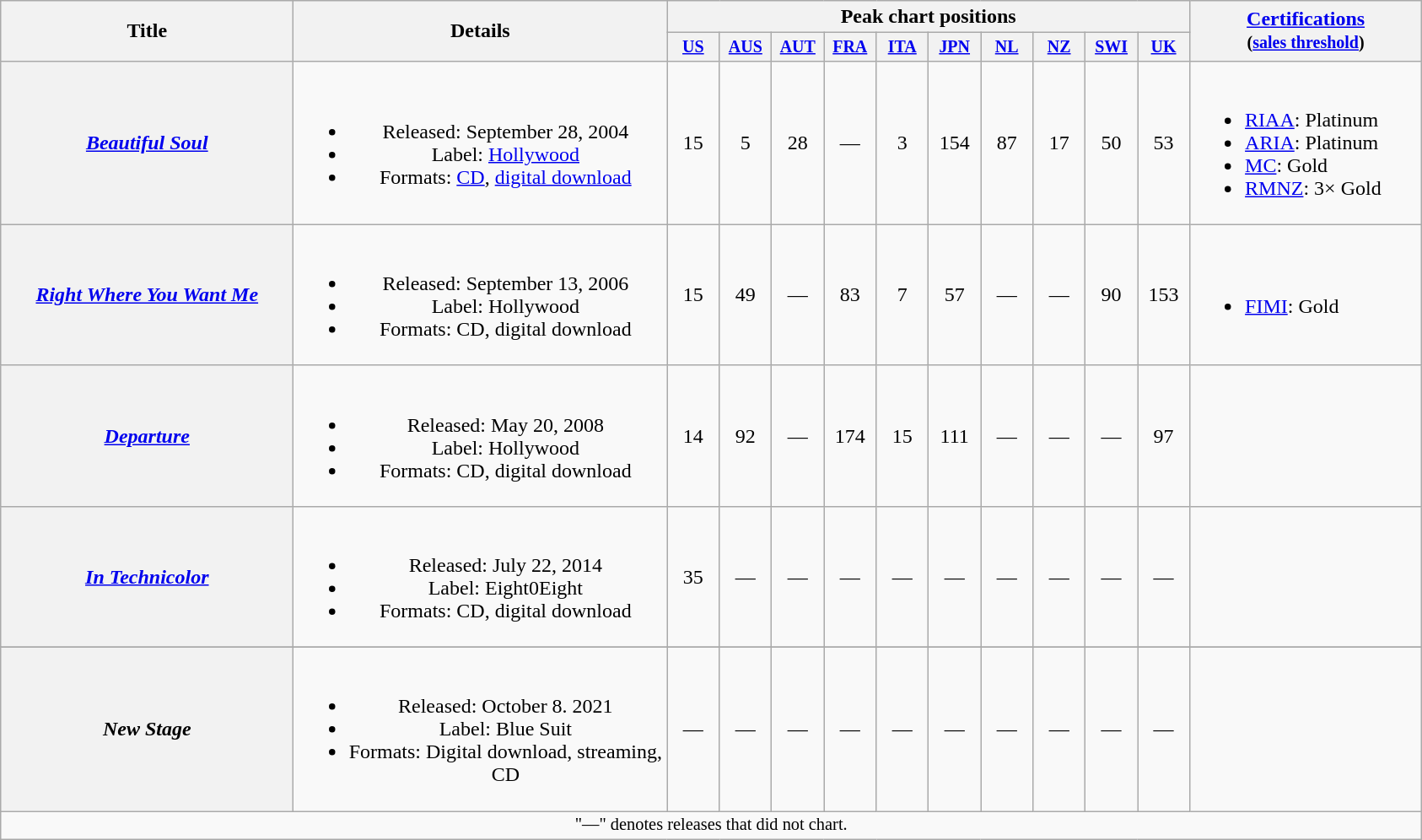<table class="wikitable plainrowheaders" style="text-align:center;">
<tr>
<th rowspan="2" style="width:14em;">Title</th>
<th rowspan="2" style="width:18em;">Details</th>
<th colspan="10">Peak chart positions</th>
<th rowspan="2" style="width:11em;"><a href='#'>Certifications</a><br><small>(<a href='#'>sales threshold</a>)</small></th>
</tr>
<tr style="font-size:smaller;">
<th width="35"><a href='#'>US</a><br></th>
<th width="35"><a href='#'>AUS</a><br></th>
<th width="35"><a href='#'>AUT</a><br></th>
<th width="35"><a href='#'>FRA</a><br></th>
<th width="35"><a href='#'>ITA</a><br></th>
<th width="35"><a href='#'>JPN</a><br></th>
<th width="35"><a href='#'>NL</a><br></th>
<th width="35"><a href='#'>NZ</a><br></th>
<th width="35"><a href='#'>SWI</a><br></th>
<th width="35"><a href='#'>UK</a><br></th>
</tr>
<tr>
<th scope="row"><em><a href='#'>Beautiful Soul</a></em></th>
<td><br><ul><li>Released: September 28, 2004</li><li>Label: <a href='#'>Hollywood</a></li><li>Formats: <a href='#'>CD</a>, <a href='#'>digital download</a></li></ul></td>
<td>15</td>
<td>5</td>
<td>28</td>
<td>—</td>
<td>3</td>
<td>154</td>
<td>87</td>
<td>17</td>
<td>50</td>
<td>53</td>
<td align="left"><br><ul><li><a href='#'>RIAA</a>: Platinum</li><li><a href='#'>ARIA</a>: Platinum</li><li><a href='#'>MC</a>: Gold</li><li><a href='#'>RMNZ</a>: 3× Gold</li></ul></td>
</tr>
<tr>
<th scope="row"><em><a href='#'>Right Where You Want Me</a></em></th>
<td><br><ul><li>Released: September 13, 2006</li><li>Label: Hollywood</li><li>Formats: CD, digital download</li></ul></td>
<td>15</td>
<td>49</td>
<td>—</td>
<td>83</td>
<td>7</td>
<td>57</td>
<td>—</td>
<td>—</td>
<td>90</td>
<td>153</td>
<td align="left"><br><ul><li><a href='#'>FIMI</a>: Gold</li></ul></td>
</tr>
<tr>
<th scope="row"><em><a href='#'>Departure</a></em></th>
<td><br><ul><li>Released: May 20, 2008</li><li>Label: Hollywood</li><li>Formats: CD, digital download</li></ul></td>
<td>14</td>
<td>92</td>
<td>—</td>
<td>174</td>
<td>15</td>
<td>111</td>
<td>—</td>
<td>—</td>
<td>—</td>
<td>97</td>
<td></td>
</tr>
<tr>
<th scope="row"><em><a href='#'>In Technicolor</a></em></th>
<td><br><ul><li>Released: July 22, 2014</li><li>Label: Eight0Eight</li><li>Formats: CD, digital download</li></ul></td>
<td>35</td>
<td>—</td>
<td>—</td>
<td>—</td>
<td>—</td>
<td>—</td>
<td>—</td>
<td>—</td>
<td>—</td>
<td>—</td>
<td></td>
</tr>
<tr>
</tr>
<tr>
<th scope="row"><em> New Stage</em></th>
<td><br><ul><li>Released: October 8. 2021</li><li>Label: Blue Suit</li><li>Formats: Digital download, streaming, CD</li></ul></td>
<td>—</td>
<td>—</td>
<td>—</td>
<td>—</td>
<td>—</td>
<td>—</td>
<td>—</td>
<td>—</td>
<td>—</td>
<td>—</td>
<td></td>
</tr>
<tr>
<td colspan="13" style="font-size: 85%">"—" denotes releases that did not chart.</td>
</tr>
</table>
